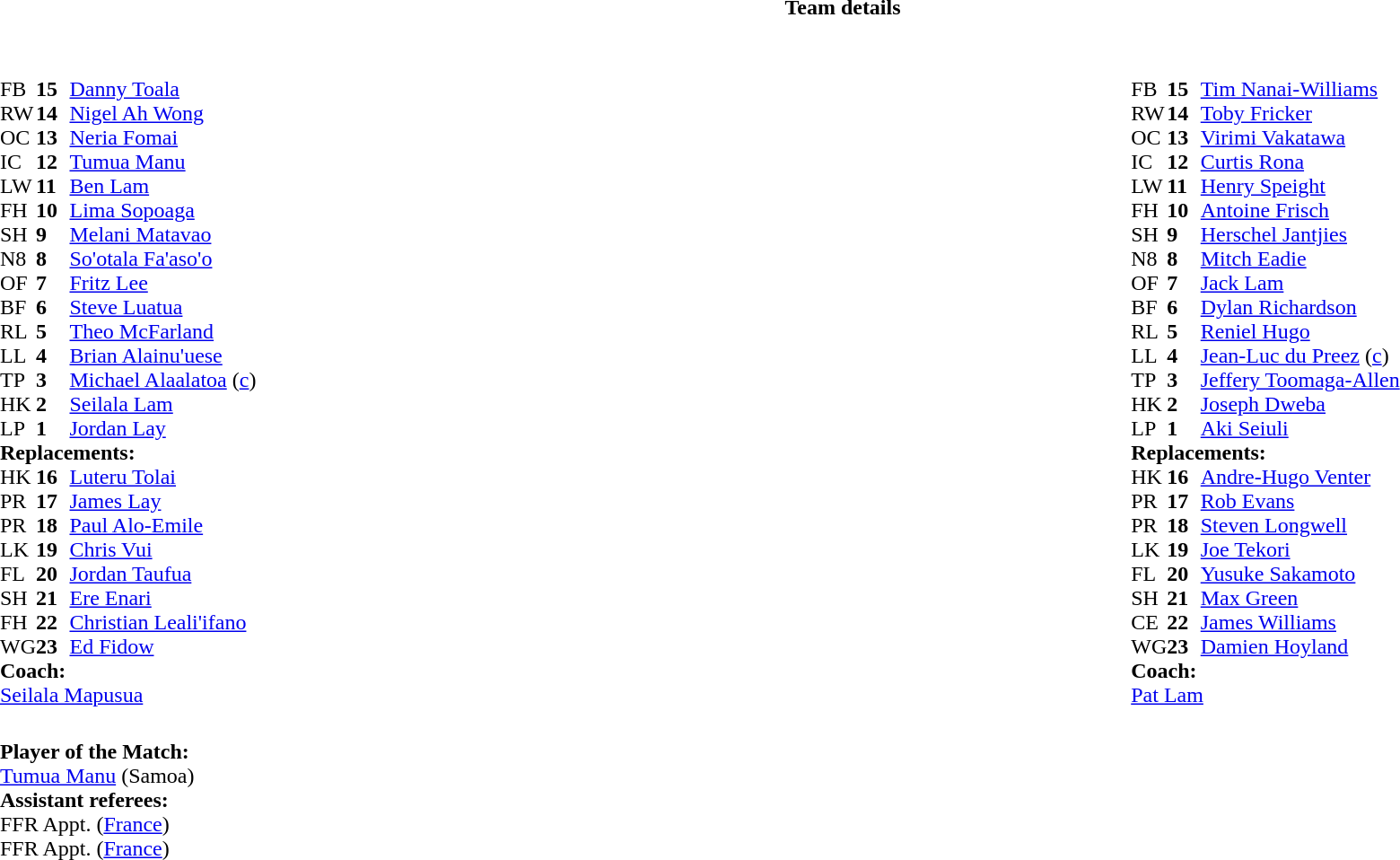<table border="0" style="width:100%;" class="collapsible collapsed">
<tr>
<th>Team details</th>
</tr>
<tr>
<td><br><table style="width:100%">
<tr>
<td style="vertical-align:top;width:50%"><br><table cellspacing="0" cellpadding="0">
<tr>
<th width="25"></th>
<th width="25"></th>
</tr>
<tr>
<td>FB</td>
<td><strong>15</strong></td>
<td><a href='#'>Danny Toala</a></td>
<td></td>
<td></td>
<td></td>
</tr>
<tr>
<td>RW</td>
<td><strong>14</strong></td>
<td><a href='#'>Nigel Ah Wong</a></td>
<td></td>
<td></td>
<td></td>
<td></td>
</tr>
<tr>
<td>OC</td>
<td><strong>13</strong></td>
<td><a href='#'>Neria Fomai</a></td>
</tr>
<tr>
<td>IC</td>
<td><strong>12</strong></td>
<td><a href='#'>Tumua Manu</a></td>
</tr>
<tr>
<td>LW</td>
<td><strong>11</strong></td>
<td><a href='#'>Ben Lam</a></td>
</tr>
<tr>
<td>FH</td>
<td><strong>10</strong></td>
<td><a href='#'>Lima Sopoaga</a></td>
<td></td>
<td></td>
</tr>
<tr>
<td>SH</td>
<td><strong>9</strong></td>
<td><a href='#'>Melani Matavao</a></td>
<td></td>
<td></td>
</tr>
<tr>
<td>N8</td>
<td><strong>8</strong></td>
<td><a href='#'>So'otala Fa'aso'o</a></td>
</tr>
<tr>
<td>OF</td>
<td><strong>7</strong></td>
<td><a href='#'>Fritz Lee</a></td>
<td></td>
<td></td>
</tr>
<tr>
<td>BF</td>
<td><strong>6</strong></td>
<td><a href='#'>Steve Luatua</a></td>
</tr>
<tr>
<td>RL</td>
<td><strong>5</strong></td>
<td><a href='#'>Theo McFarland</a></td>
</tr>
<tr>
<td>LL</td>
<td><strong>4</strong></td>
<td><a href='#'>Brian Alainu'uese</a></td>
<td></td>
<td></td>
</tr>
<tr>
<td>TP</td>
<td><strong>3</strong></td>
<td><a href='#'>Michael Alaalatoa</a> (<a href='#'>c</a>)</td>
<td></td>
<td></td>
</tr>
<tr>
<td>HK</td>
<td><strong>2</strong></td>
<td><a href='#'>Seilala Lam</a></td>
<td></td>
<td></td>
</tr>
<tr>
<td>LP</td>
<td><strong>1</strong></td>
<td><a href='#'>Jordan Lay</a></td>
<td></td>
<td></td>
</tr>
<tr>
<td colspan=3><strong>Replacements:</strong></td>
</tr>
<tr>
<td>HK</td>
<td><strong>16</strong></td>
<td><a href='#'>Luteru Tolai</a></td>
<td></td>
<td></td>
</tr>
<tr>
<td>PR</td>
<td><strong>17</strong></td>
<td><a href='#'>James Lay</a></td>
<td></td>
<td></td>
</tr>
<tr>
<td>PR</td>
<td><strong>18</strong></td>
<td><a href='#'>Paul Alo-Emile</a></td>
<td></td>
<td></td>
</tr>
<tr>
<td>LK</td>
<td><strong>19</strong></td>
<td><a href='#'>Chris Vui</a></td>
<td></td>
<td></td>
</tr>
<tr>
<td>FL</td>
<td><strong>20</strong></td>
<td><a href='#'>Jordan Taufua</a></td>
<td></td>
<td></td>
</tr>
<tr>
<td>SH</td>
<td><strong>21</strong></td>
<td><a href='#'>Ere Enari</a></td>
<td></td>
<td></td>
</tr>
<tr>
<td>FH</td>
<td><strong>22</strong></td>
<td><a href='#'>Christian Leali'ifano</a></td>
<td></td>
<td></td>
</tr>
<tr>
<td>WG</td>
<td><strong>23</strong></td>
<td><a href='#'>Ed Fidow</a></td>
<td></td>
<td></td>
<td></td>
<td></td>
</tr>
<tr>
<td colspan=3><strong>Coach:</strong></td>
</tr>
<tr>
<td colspan="4"> <a href='#'>Seilala Mapusua</a></td>
</tr>
</table>
</td>
<td style="vertical-align:top;width:50%"><br><table cellspacing="0" cellpadding="0" style="margin:auto">
<tr>
<th width="25"></th>
<th width="25"></th>
</tr>
<tr>
<td>FB</td>
<td><strong>15</strong></td>
<td> <a href='#'>Tim Nanai-Williams</a></td>
<td></td>
<td></td>
</tr>
<tr>
<td>RW</td>
<td><strong>14</strong></td>
<td> <a href='#'>Toby Fricker</a></td>
</tr>
<tr>
<td>OC</td>
<td><strong>13</strong></td>
<td> <a href='#'>Virimi Vakatawa</a></td>
<td></td>
<td></td>
</tr>
<tr>
<td>IC</td>
<td><strong>12</strong></td>
<td> <a href='#'>Curtis Rona</a></td>
</tr>
<tr>
<td>LW</td>
<td><strong>11</strong></td>
<td> <a href='#'>Henry Speight</a></td>
</tr>
<tr>
<td>FH</td>
<td><strong>10</strong></td>
<td> <a href='#'>Antoine Frisch</a></td>
</tr>
<tr>
<td>SH</td>
<td><strong>9</strong></td>
<td> <a href='#'>Herschel Jantjies</a></td>
<td></td>
<td></td>
</tr>
<tr>
<td>N8</td>
<td><strong>8</strong></td>
<td> <a href='#'>Mitch Eadie</a></td>
<td></td>
<td></td>
</tr>
<tr>
<td>OF</td>
<td><strong>7</strong></td>
<td> <a href='#'>Jack Lam</a></td>
<td></td>
<td></td>
</tr>
<tr>
<td>BF</td>
<td><strong>6</strong></td>
<td> <a href='#'>Dylan Richardson</a></td>
</tr>
<tr>
<td>RL</td>
<td><strong>5</strong></td>
<td> <a href='#'>Reniel Hugo</a></td>
</tr>
<tr>
<td>LL</td>
<td><strong>4</strong></td>
<td> <a href='#'>Jean-Luc du Preez</a> (<a href='#'>c</a>)</td>
</tr>
<tr>
<td>TP</td>
<td><strong>3</strong></td>
<td> <a href='#'>Jeffery Toomaga-Allen</a></td>
<td></td>
<td></td>
</tr>
<tr>
<td>HK</td>
<td><strong>2</strong></td>
<td> <a href='#'>Joseph Dweba</a></td>
<td></td>
<td></td>
</tr>
<tr>
<td>LP</td>
<td><strong>1</strong></td>
<td> <a href='#'>Aki Seiuli</a></td>
<td></td>
<td></td>
</tr>
<tr>
<td colspan="3"><strong>Replacements:</strong></td>
</tr>
<tr>
<td>HK</td>
<td><strong>16</strong></td>
<td> <a href='#'>Andre-Hugo Venter</a></td>
<td></td>
<td></td>
</tr>
<tr>
<td>PR</td>
<td><strong>17</strong></td>
<td> <a href='#'>Rob Evans</a></td>
<td></td>
<td></td>
</tr>
<tr>
<td>PR</td>
<td><strong>18</strong></td>
<td> <a href='#'>Steven Longwell</a></td>
<td></td>
<td></td>
</tr>
<tr>
<td>LK</td>
<td><strong>19</strong></td>
<td> <a href='#'>Joe Tekori</a></td>
<td></td>
<td></td>
</tr>
<tr>
<td>FL</td>
<td><strong>20</strong></td>
<td> <a href='#'>Yusuke Sakamoto</a></td>
<td></td>
<td></td>
</tr>
<tr>
<td>SH</td>
<td><strong>21</strong></td>
<td> <a href='#'>Max Green</a></td>
<td></td>
<td></td>
</tr>
<tr>
<td>CE</td>
<td><strong>22</strong></td>
<td> <a href='#'>James Williams</a></td>
<td></td>
<td></td>
</tr>
<tr>
<td>WG</td>
<td><strong>23</strong></td>
<td> <a href='#'>Damien Hoyland</a></td>
<td></td>
<td></td>
</tr>
<tr>
<td colspan="3"><strong>Coach:</strong></td>
</tr>
<tr>
<td colspan="3"> <a href='#'>Pat Lam</a></td>
</tr>
</table>
</td>
</tr>
</table>
<table style="width:100%">
<tr>
<td><br><strong>Player of the Match:</strong>
<br><a href='#'>Tumua Manu</a> (Samoa)<br><strong>Assistant referees:</strong>
<br>FFR Appt. (<a href='#'>France</a>)
<br>FFR Appt. (<a href='#'>France</a>)</td>
</tr>
</table>
</td>
</tr>
</table>
